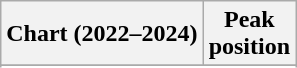<table class="wikitable plainrowheaders sortable" style="text-align:center">
<tr>
<th scope="col">Chart (2022–2024)</th>
<th scope="col">Peak<br>position</th>
</tr>
<tr>
</tr>
<tr>
</tr>
</table>
